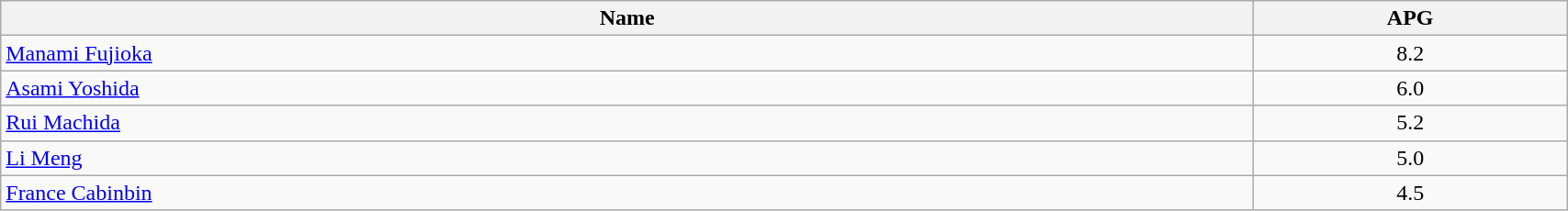<table class=wikitable width="90%">
<tr>
<th width="80%">Name</th>
<th width="20%">APG</th>
</tr>
<tr>
<td> <a href='#'>Manami Fujioka</a></td>
<td align=center>8.2</td>
</tr>
<tr>
<td> <a href='#'>Asami Yoshida</a></td>
<td align=center>6.0</td>
</tr>
<tr>
<td> <a href='#'>Rui Machida</a></td>
<td align=center>5.2</td>
</tr>
<tr>
<td> <a href='#'>Li Meng</a></td>
<td align=center>5.0</td>
</tr>
<tr>
<td> <a href='#'>France Cabinbin</a></td>
<td align=center>4.5</td>
</tr>
</table>
